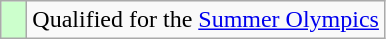<table class="wikitable">
<tr>
<td width=10px bgcolor=#ccffcc></td>
<td>Qualified for the <a href='#'>Summer Olympics</a></td>
</tr>
</table>
